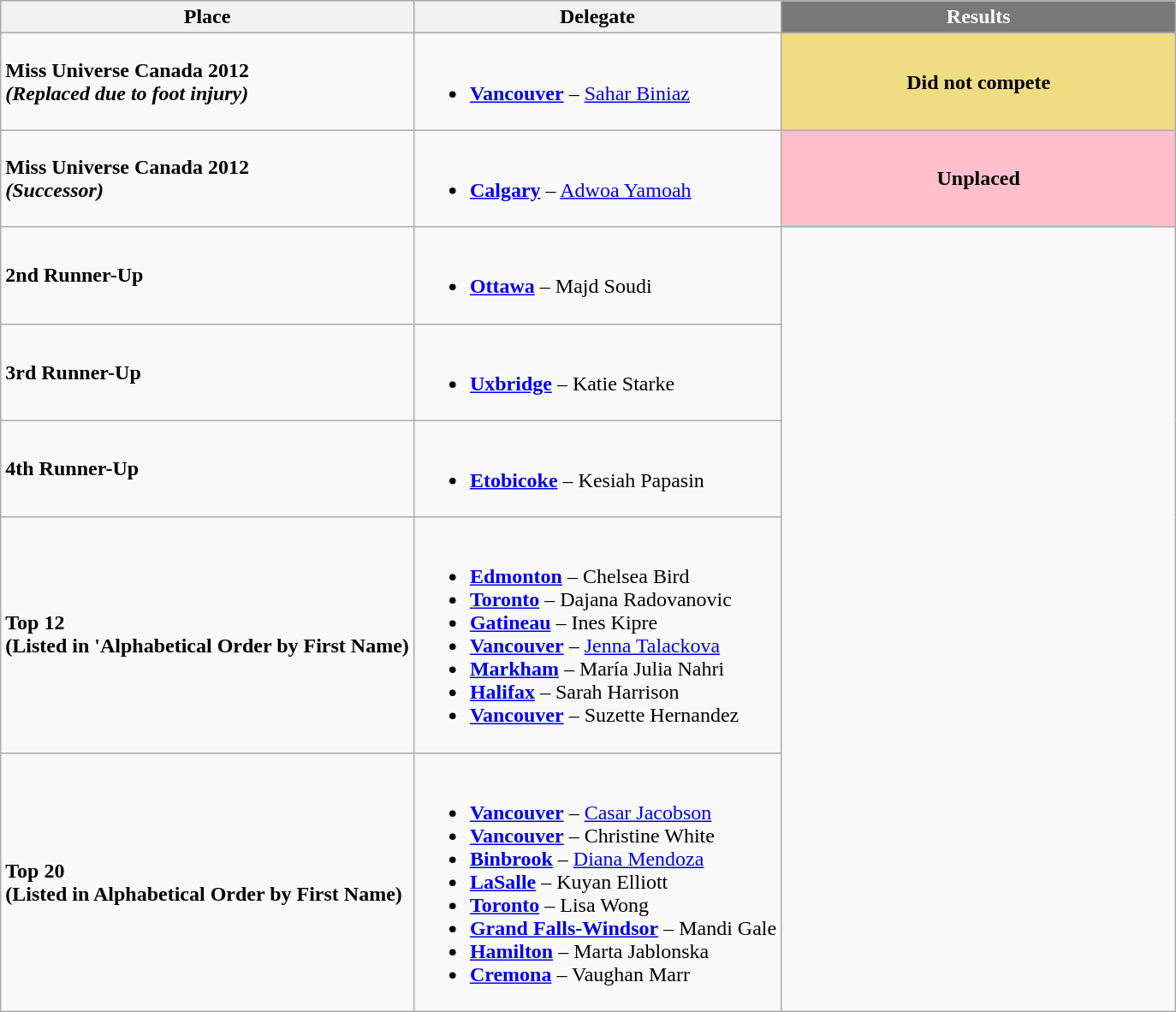<table class="wikitable">
<tr>
<th>Place</th>
<th>Delegate</th>
<th width="300" style="background-color:#787878;color:#FFFFFF;">Results</th>
</tr>
<tr>
<td><strong>Miss Universe Canada 2012</strong><br><strong><em>(Replaced due to foot injury)</em></strong></td>
<td><br><ul><li><strong><a href='#'>Vancouver</a></strong> – <a href='#'>Sahar Biniaz</a></li></ul></td>
<th style="background:#F0DC82;">Did not compete</th>
</tr>
<tr>
<td><strong>Miss Universe Canada 2012</strong><br><strong><em>(Successor)</em></strong></td>
<td><br><ul><li><strong><a href='#'>Calgary</a></strong> – <a href='#'>Adwoa Yamoah</a></li></ul></td>
<th style="background:pink;">Unplaced</th>
</tr>
<tr>
<td><strong>2nd Runner-Up</strong></td>
<td><br><ul><li><strong><a href='#'>Ottawa</a></strong> – Majd Soudi</li></ul></td>
</tr>
<tr>
<td><strong>3rd Runner-Up</strong></td>
<td><br><ul><li><strong><a href='#'>Uxbridge</a></strong> – Katie Starke</li></ul></td>
</tr>
<tr>
<td><strong>4th Runner-Up</strong></td>
<td><br><ul><li><strong><a href='#'>Etobicoke</a></strong> – Kesiah Papasin</li></ul></td>
</tr>
<tr>
<td><strong>Top 12</strong><br><strong>(Listed in 'Alphabetical Order by First Name)</strong></td>
<td><br><ul><li><strong><a href='#'>Edmonton</a></strong> – Chelsea Bird</li><li><strong><a href='#'>Toronto</a></strong> – Dajana Radovanovic</li><li><strong><a href='#'>Gatineau</a></strong> – Ines Kipre</li><li><strong><a href='#'>Vancouver</a></strong> – <a href='#'>Jenna Talackova</a></li><li><strong><a href='#'>Markham</a></strong> – María Julia Nahri</li><li><strong><a href='#'>Halifax</a></strong> – Sarah Harrison</li><li><strong><a href='#'>Vancouver</a></strong> – Suzette Hernandez</li></ul></td>
</tr>
<tr>
<td><strong>Top 20</strong><br><strong>(Listed in Alphabetical Order by First Name)</strong></td>
<td><br><ul><li><strong><a href='#'>Vancouver</a></strong> – <a href='#'>Casar Jacobson</a></li><li><strong><a href='#'>Vancouver</a></strong> – Christine White</li><li><strong><a href='#'>Binbrook</a></strong> – <a href='#'>Diana Mendoza</a></li><li><strong><a href='#'>LaSalle</a></strong> – Kuyan Elliott</li><li><strong><a href='#'>Toronto</a></strong> – Lisa Wong</li><li><strong><a href='#'>Grand Falls-Windsor</a></strong> – Mandi Gale</li><li><strong><a href='#'>Hamilton</a></strong> – Marta Jablonska</li><li><strong><a href='#'>Cremona</a></strong> – Vaughan Marr</li></ul></td>
</tr>
</table>
